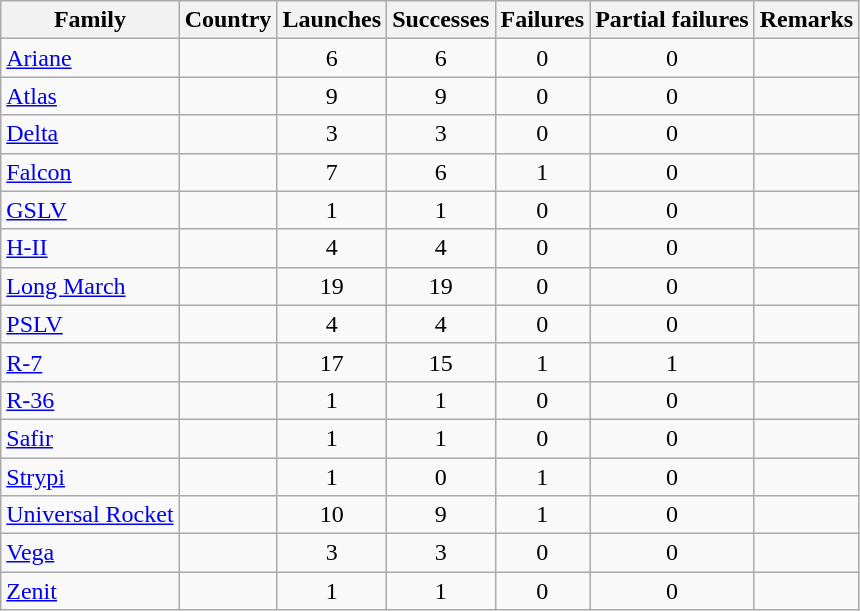<table class="wikitable sortable collapsible collapsed" style=text-align:center>
<tr>
<th>Family</th>
<th>Country</th>
<th>Launches</th>
<th>Successes</th>
<th>Failures</th>
<th>Partial failures</th>
<th>Remarks</th>
</tr>
<tr>
<td align=left><a href='#'>Ariane</a></td>
<td align=left></td>
<td>6</td>
<td>6</td>
<td>0</td>
<td>0</td>
<td></td>
</tr>
<tr>
<td align=left><a href='#'>Atlas</a></td>
<td align=left></td>
<td>9</td>
<td>9</td>
<td>0</td>
<td>0</td>
<td></td>
</tr>
<tr>
<td align=left><a href='#'>Delta</a></td>
<td align=left></td>
<td>3</td>
<td>3</td>
<td>0</td>
<td>0</td>
<td></td>
</tr>
<tr>
<td align=left><a href='#'>Falcon</a></td>
<td align=left></td>
<td>7</td>
<td>6</td>
<td>1</td>
<td>0</td>
<td></td>
</tr>
<tr>
<td align=left><a href='#'>GSLV</a></td>
<td align=left></td>
<td>1</td>
<td>1</td>
<td>0</td>
<td>0</td>
<td></td>
</tr>
<tr>
<td align=left><a href='#'>H-II</a></td>
<td align=left></td>
<td>4</td>
<td>4</td>
<td>0</td>
<td>0</td>
<td></td>
</tr>
<tr>
<td align=left><a href='#'>Long March</a></td>
<td align=left></td>
<td>19</td>
<td>19</td>
<td>0</td>
<td>0</td>
<td></td>
</tr>
<tr>
<td align=left><a href='#'>PSLV</a></td>
<td align=left></td>
<td>4</td>
<td>4</td>
<td>0</td>
<td>0</td>
<td></td>
</tr>
<tr>
<td align=left><a href='#'>R-7</a></td>
<td align=left></td>
<td>17</td>
<td>15</td>
<td>1</td>
<td>1</td>
<td></td>
</tr>
<tr>
<td align=left><a href='#'>R-36</a></td>
<td align=left></td>
<td>1</td>
<td>1</td>
<td>0</td>
<td>0</td>
<td></td>
</tr>
<tr>
<td align=left><a href='#'>Safir</a></td>
<td align=left></td>
<td>1</td>
<td>1</td>
<td>0</td>
<td>0</td>
<td></td>
</tr>
<tr>
<td align=left><a href='#'>Strypi</a></td>
<td align=left></td>
<td>1</td>
<td>0</td>
<td>1</td>
<td>0</td>
<td></td>
</tr>
<tr>
<td align=left><a href='#'>Universal Rocket</a></td>
<td align=left></td>
<td>10</td>
<td>9</td>
<td>1</td>
<td>0</td>
<td></td>
</tr>
<tr>
<td align=left><a href='#'>Vega</a></td>
<td align=left></td>
<td>3</td>
<td>3</td>
<td>0</td>
<td>0</td>
<td></td>
</tr>
<tr>
<td align=left><a href='#'>Zenit</a></td>
<td align=left></td>
<td>1</td>
<td>1</td>
<td>0</td>
<td>0</td>
<td></td>
</tr>
</table>
